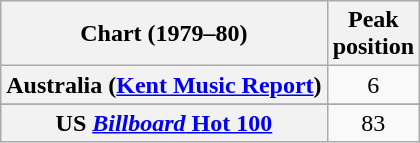<table class="wikitable sortable plainrowheaders" style="text-align:center">
<tr>
<th>Chart (1979–80)</th>
<th>Peak<br>position</th>
</tr>
<tr>
<th scope="row">Australia (<a href='#'>Kent Music Report</a>)</th>
<td>6</td>
</tr>
<tr>
</tr>
<tr>
</tr>
<tr>
</tr>
<tr>
<th scope="row">US <a href='#'><em>Billboard</em> Hot 100</a></th>
<td>83</td>
</tr>
</table>
